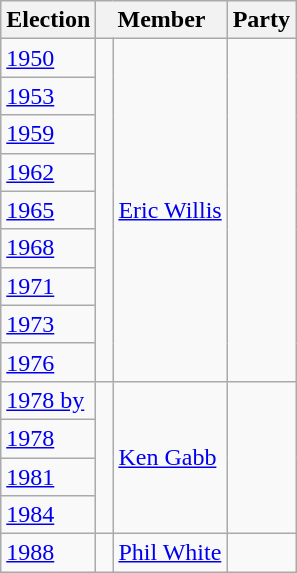<table class="wikitable">
<tr>
<th>Election</th>
<th colspan="2">Member</th>
<th>Party</th>
</tr>
<tr>
<td><a href='#'>1950</a></td>
<td rowspan="9" > </td>
<td rowspan="9"><a href='#'>Eric Willis</a></td>
<td rowspan="9"></td>
</tr>
<tr>
<td><a href='#'>1953</a></td>
</tr>
<tr>
<td><a href='#'>1959</a></td>
</tr>
<tr>
<td><a href='#'>1962</a></td>
</tr>
<tr>
<td><a href='#'>1965</a></td>
</tr>
<tr>
<td><a href='#'>1968</a></td>
</tr>
<tr>
<td><a href='#'>1971</a></td>
</tr>
<tr>
<td><a href='#'>1973</a></td>
</tr>
<tr>
<td><a href='#'>1976</a></td>
</tr>
<tr>
<td><a href='#'>1978 by</a></td>
<td rowspan="4" > </td>
<td rowspan="4"><a href='#'>Ken Gabb</a></td>
<td rowspan="4"></td>
</tr>
<tr>
<td><a href='#'>1978</a></td>
</tr>
<tr>
<td><a href='#'>1981</a></td>
</tr>
<tr>
<td><a href='#'>1984</a></td>
</tr>
<tr>
<td><a href='#'>1988</a></td>
<td> </td>
<td><a href='#'>Phil White</a></td>
<td></td>
</tr>
</table>
